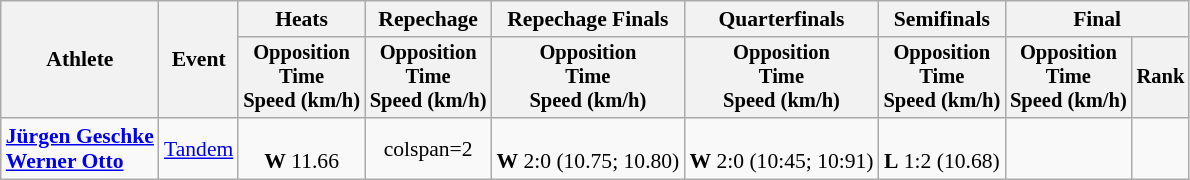<table class="wikitable" style="font-size:90%">
<tr>
<th rowspan="2">Athlete</th>
<th rowspan="2">Event</th>
<th>Heats</th>
<th>Repechage</th>
<th>Repechage Finals</th>
<th>Quarterfinals</th>
<th>Semifinals</th>
<th colspan=2>Final</th>
</tr>
<tr style="font-size:95%">
<th>Opposition<br>Time<br>Speed (km/h)</th>
<th>Opposition<br>Time<br>Speed (km/h)</th>
<th>Opposition<br>Time<br>Speed (km/h)</th>
<th>Opposition<br>Time<br>Speed (km/h)</th>
<th>Opposition<br>Time<br>Speed (km/h)</th>
<th>Opposition<br>Time<br>Speed (km/h)</th>
<th>Rank</th>
</tr>
<tr align=center>
<td align=left><strong><a href='#'>Jürgen Geschke</a><br><a href='#'>Werner Otto</a></strong></td>
<td align=left><a href='#'>Tandem</a></td>
<td><br><strong>W</strong> 11.66</td>
<td>colspan=2 </td>
<td><br><strong>W</strong> 2:0 (10.75; 10.80)</td>
<td><br><strong>W</strong> 2:0 (10:45; 10:91)</td>
<td><br><strong>L</strong> 1:2 (10.68)</td>
<td></td>
</tr>
</table>
